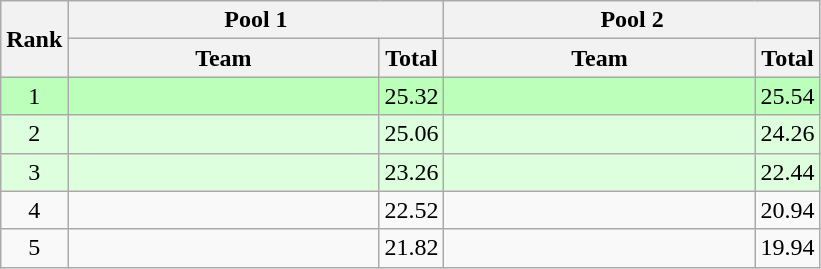<table class="wikitable" style="text-align:center;">
<tr>
<th rowspan=2>Rank</th>
<th colspan=2>Pool 1</th>
<th colspan=2>Pool 2</th>
</tr>
<tr>
<th width=200>Team</th>
<th>Total</th>
<th width=200>Team</th>
<th>Total</th>
</tr>
<tr bgcolor=#bbffbb>
<td>1</td>
<td align=left></td>
<td>25.32</td>
<td align=left></td>
<td>25.54</td>
</tr>
<tr bgcolor=#ddffdd>
<td>2</td>
<td align=left></td>
<td>25.06</td>
<td align=left></td>
<td>24.26</td>
</tr>
<tr bgcolor=#ddffdd>
<td>3</td>
<td align=left></td>
<td>23.26</td>
<td align=left></td>
<td>22.44</td>
</tr>
<tr>
<td>4</td>
<td align=left></td>
<td>22.52</td>
<td align=left></td>
<td>20.94</td>
</tr>
<tr>
<td>5</td>
<td align=left></td>
<td>21.82</td>
<td align=left></td>
<td>19.94</td>
</tr>
</table>
